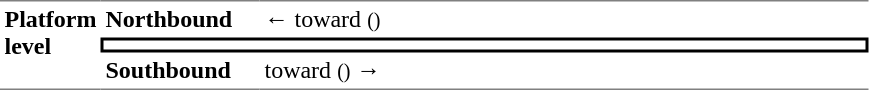<table cellpadding="3" cellspacing="0" border="0">
<tr>
<td rowspan="3" width="50" style="border-top-color: gray; border-bottom-color: gray; border-top-width: 1px; border-bottom-width: 1px; border-top-style: solid; border-bottom-style: solid;" valign="top"><strong>Platform level</strong></td>
<td width="100" style="border-top-color: gray; border-top-width: 1px; border-top-style: solid;"><strong>Northbound</strong></td>
<td width="400" style="border-top-color: gray; border-top-width: 1px; border-top-style: solid;">←  toward  <small>()</small></td>
</tr>
<tr>
<td colspan="2" style="border: 2px solid black; border-image: none; text-align: center;"></td>
</tr>
<tr>
<td style="border-bottom-color: gray; border-bottom-width: 1px; border-bottom-style: solid;"><strong>Southbound</strong></td>
<td style="border-bottom-color: gray; border-bottom-width: 1px; border-bottom-style: solid;"> toward  <small>()</small> →</td>
</tr>
</table>
